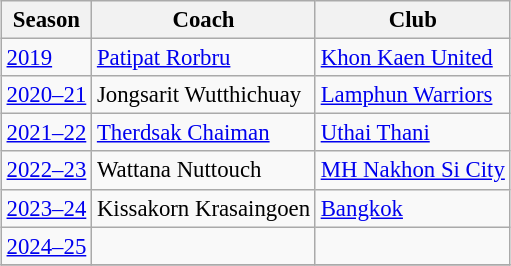<table>
<tr>
<td valign="top"><br><table class="wikitable alternate" style="font-size: 95%">
<tr>
<th>Season</th>
<th>Coach</th>
<th>Club</th>
</tr>
<tr>
<td><a href='#'>2019</a></td>
<td> <a href='#'>Patipat Rorbru</a></td>
<td><a href='#'>Khon Kaen United</a></td>
</tr>
<tr>
<td><a href='#'>2020–21</a></td>
<td> Jongsarit Wutthichuay</td>
<td><a href='#'>Lamphun Warriors</a></td>
</tr>
<tr>
<td><a href='#'>2021–22</a></td>
<td> <a href='#'>Therdsak Chaiman</a></td>
<td><a href='#'>Uthai Thani</a></td>
</tr>
<tr>
<td><a href='#'>2022–23</a></td>
<td> Wattana Nuttouch</td>
<td><a href='#'>MH Nakhon Si City</a></td>
</tr>
<tr>
<td><a href='#'>2023–24</a></td>
<td> Kissakorn Krasaingoen</td>
<td><a href='#'>Bangkok</a></td>
</tr>
<tr>
<td><a href='#'>2024–25</a></td>
<td></td>
<td></td>
</tr>
<tr>
</tr>
</table>
</td>
</tr>
</table>
